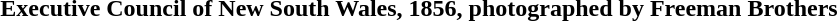<table class="collapsible collapsed" style="width:100%">
<tr>
<th>Executive Council of New South Wales, 1856, photographed by Freeman Brothers</th>
</tr>
<tr>
</tr>
</table>
